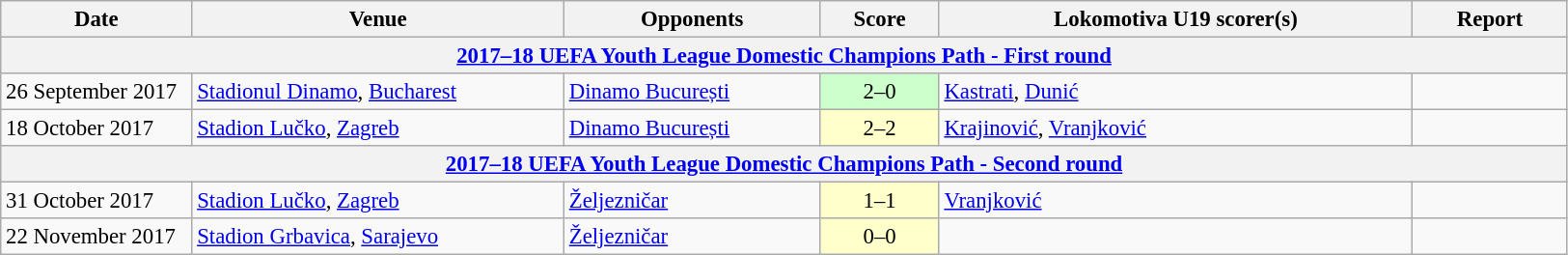<table class="wikitable" style="font-size:95%;">
<tr>
<th width="125">Date</th>
<th width="250">Venue</th>
<th width="170">Opponents</th>
<th width="75">Score</th>
<th width="320">Lokomotiva U19 scorer(s)</th>
<th width="100">Report</th>
</tr>
<tr>
<th colspan="6"><a href='#'>2017–18 UEFA Youth League Domestic Champions Path - First round</a></th>
</tr>
<tr>
<td>26 September 2017</td>
<td><a href='#'>Stadionul Dinamo</a>, <a href='#'>Bucharest</a></td>
<td> <a href='#'>Dinamo București</a></td>
<td align="center" bgcolor="#CCFFCC">2–0</td>
<td><a href='#'>Kastrati</a>, <a href='#'>Dunić</a></td>
<td></td>
</tr>
<tr>
<td>18 October 2017</td>
<td><a href='#'>Stadion Lučko</a>, <a href='#'>Zagreb</a></td>
<td> <a href='#'>Dinamo București</a></td>
<td align="center" bgcolor="#FFFFCC">2–2</td>
<td><a href='#'>Krajinović</a>, <a href='#'>Vranjković</a></td>
<td></td>
</tr>
<tr>
<th colspan="6"><a href='#'>2017–18 UEFA Youth League Domestic Champions Path - Second round</a></th>
</tr>
<tr>
<td>31 October 2017</td>
<td><a href='#'>Stadion Lučko</a>, <a href='#'>Zagreb</a></td>
<td> <a href='#'>Željezničar</a></td>
<td align="center" bgcolor="#FFFFCC">1–1</td>
<td><a href='#'>Vranjković</a></td>
<td></td>
</tr>
<tr>
<td>22 November 2017</td>
<td><a href='#'>Stadion Grbavica</a>, <a href='#'>Sarajevo</a></td>
<td> <a href='#'>Željezničar</a></td>
<td align="center" bgcolor="#FFFFCC">0–0</td>
<td></td>
<td></td>
</tr>
</table>
